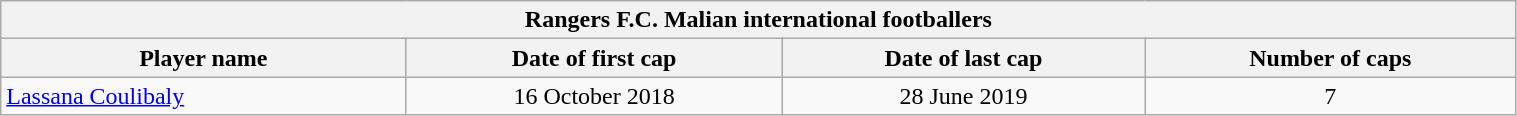<table class="wikitable plainrowheaders" style="width: 80%;">
<tr>
<th colspan=5>Rangers F.C. Malian international footballers </th>
</tr>
<tr>
<th scope="col">Player name</th>
<th scope="col">Date of first cap</th>
<th scope="col">Date of last cap</th>
<th scope="col">Number of caps</th>
</tr>
<tr>
<td><a href='#'>Lassana Coulibaly</a></td>
<td align="center">16 October 2018</td>
<td align="center">28 June 2019</td>
<td align="center">7</td>
</tr>
</table>
